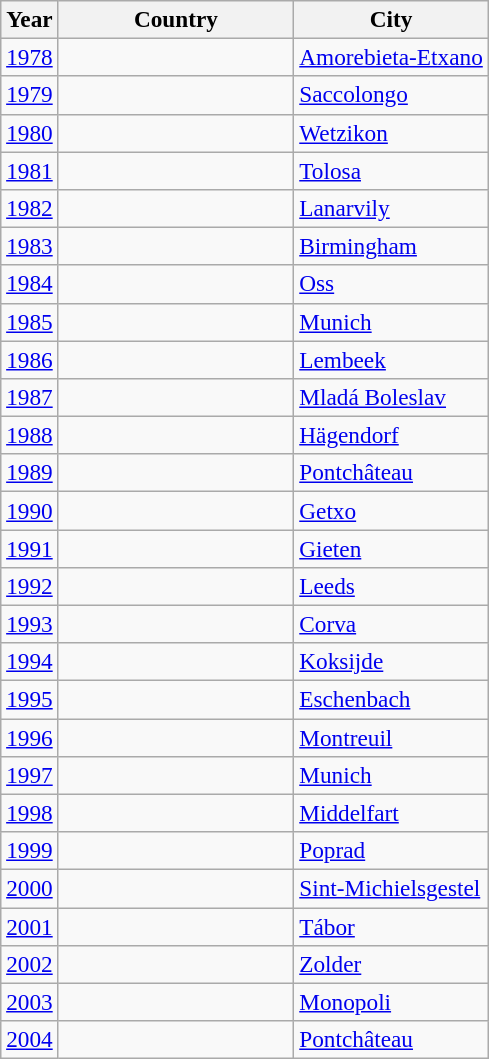<table class="wikitable" style="font-size:97%;">
<tr>
<th>Year</th>
<th width="150">Country</th>
<th>City</th>
</tr>
<tr>
<td><a href='#'>1978</a></td>
<td></td>
<td><a href='#'>Amorebieta-Etxano</a></td>
</tr>
<tr>
<td><a href='#'>1979</a></td>
<td></td>
<td><a href='#'>Saccolongo</a></td>
</tr>
<tr>
<td><a href='#'>1980</a></td>
<td></td>
<td><a href='#'>Wetzikon</a></td>
</tr>
<tr>
<td><a href='#'>1981</a></td>
<td></td>
<td><a href='#'>Tolosa</a></td>
</tr>
<tr>
<td><a href='#'>1982</a></td>
<td></td>
<td><a href='#'>Lanarvily</a></td>
</tr>
<tr>
<td><a href='#'>1983</a></td>
<td></td>
<td><a href='#'>Birmingham</a></td>
</tr>
<tr>
<td><a href='#'>1984</a></td>
<td></td>
<td><a href='#'>Oss</a></td>
</tr>
<tr>
<td><a href='#'>1985</a></td>
<td></td>
<td><a href='#'>Munich</a></td>
</tr>
<tr>
<td><a href='#'>1986</a></td>
<td></td>
<td><a href='#'>Lembeek</a></td>
</tr>
<tr>
<td><a href='#'>1987</a></td>
<td></td>
<td><a href='#'>Mladá Boleslav</a></td>
</tr>
<tr>
<td><a href='#'>1988</a></td>
<td></td>
<td><a href='#'>Hägendorf</a></td>
</tr>
<tr>
<td><a href='#'>1989</a></td>
<td></td>
<td><a href='#'>Pontchâteau</a></td>
</tr>
<tr>
<td><a href='#'>1990</a></td>
<td></td>
<td><a href='#'>Getxo</a></td>
</tr>
<tr>
<td><a href='#'>1991</a></td>
<td></td>
<td><a href='#'>Gieten</a></td>
</tr>
<tr>
<td><a href='#'>1992</a></td>
<td></td>
<td><a href='#'>Leeds</a></td>
</tr>
<tr>
<td><a href='#'>1993</a></td>
<td></td>
<td><a href='#'>Corva</a></td>
</tr>
<tr>
<td><a href='#'>1994</a></td>
<td></td>
<td><a href='#'>Koksijde</a></td>
</tr>
<tr>
<td><a href='#'>1995</a></td>
<td></td>
<td><a href='#'>Eschenbach</a></td>
</tr>
<tr>
<td><a href='#'>1996</a></td>
<td></td>
<td><a href='#'>Montreuil</a></td>
</tr>
<tr>
<td><a href='#'>1997</a></td>
<td></td>
<td><a href='#'>Munich</a></td>
</tr>
<tr>
<td><a href='#'>1998</a></td>
<td></td>
<td><a href='#'>Middelfart</a></td>
</tr>
<tr>
<td><a href='#'>1999</a></td>
<td></td>
<td><a href='#'>Poprad</a></td>
</tr>
<tr>
<td><a href='#'>2000</a></td>
<td></td>
<td><a href='#'>Sint-Michielsgestel</a></td>
</tr>
<tr>
<td><a href='#'>2001</a></td>
<td></td>
<td><a href='#'>Tábor</a></td>
</tr>
<tr>
<td><a href='#'>2002</a></td>
<td></td>
<td><a href='#'>Zolder</a></td>
</tr>
<tr>
<td><a href='#'>2003</a></td>
<td></td>
<td><a href='#'>Monopoli</a></td>
</tr>
<tr>
<td><a href='#'>2004</a></td>
<td></td>
<td><a href='#'>Pontchâteau</a></td>
</tr>
</table>
